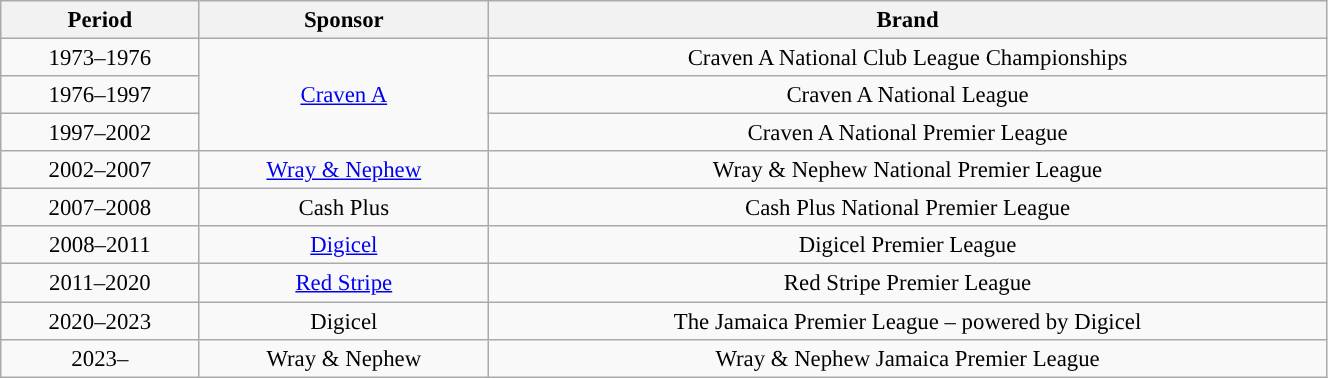<table class="wikitable" style="font-size:95%; text-align: center; width:70%;">
<tr>
<th>Period</th>
<th>Sponsor</th>
<th>Brand</th>
</tr>
<tr>
<td style="text-align:center;">1973–1976</td>
<td rowspan="3" style="text-align:center;"><a href='#'>Craven A</a></td>
<td style="text-align:center;">Craven A National Club League Championships</td>
</tr>
<tr>
<td style="text-align:center;">1976–1997</td>
<td style="text-align:center;">Craven A National League</td>
</tr>
<tr>
<td style="text-align:center;">1997–2002</td>
<td style="text-align:center;">Craven A National Premier League</td>
</tr>
<tr>
<td style="text-align:center;">2002–2007</td>
<td style="text-align:center;"><a href='#'>Wray & Nephew</a></td>
<td style="text-align:center;">Wray & Nephew National Premier League</td>
</tr>
<tr>
<td style="text-align:center;">2007–2008</td>
<td style="text-align:center;">Cash Plus</td>
<td style="text-align:center;">Cash Plus National Premier League</td>
</tr>
<tr>
<td style="text-align:center;">2008–2011</td>
<td style="text-align:center;"><a href='#'>Digicel</a></td>
<td style="text-align:center;">Digicel Premier League</td>
</tr>
<tr>
<td style="text-align:center;">2011–2020</td>
<td style="text-align:center;"><a href='#'>Red Stripe</a></td>
<td style="text-align:center;">Red Stripe Premier League</td>
</tr>
<tr>
<td style="text-align:center;">2020–2023</td>
<td style="text-align:center;">Digicel</td>
<td style="text-align:center;">The Jamaica Premier League – powered by Digicel</td>
</tr>
<tr>
<td style="text-align:center;">2023–</td>
<td style="text-align:center;">Wray & Nephew</td>
<td style="text-align:center;">Wray & Nephew Jamaica Premier League</td>
</tr>
</table>
